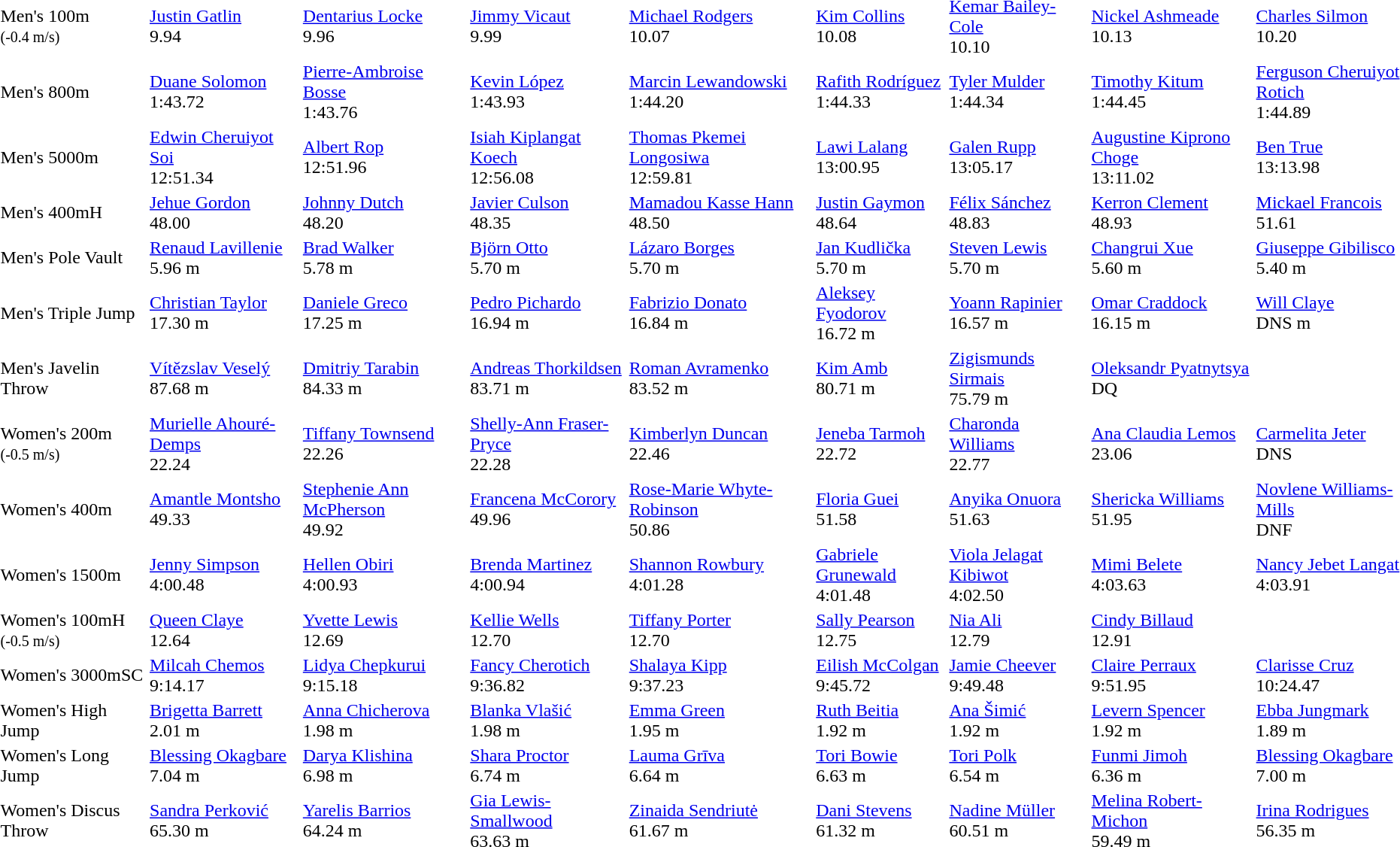<table>
<tr>
<td>Men's 100m<br><small>(-0.4 m/s)</small></td>
<td><a href='#'>Justin Gatlin</a><br>  9.94</td>
<td><a href='#'>Dentarius Locke</a><br>  9.96</td>
<td><a href='#'>Jimmy Vicaut</a><br>  9.99</td>
<td><a href='#'>Michael Rodgers</a><br>  10.07</td>
<td><a href='#'>Kim Collins</a><br>  10.08</td>
<td><a href='#'>Kemar Bailey-Cole</a><br>  10.10</td>
<td><a href='#'>Nickel Ashmeade</a><br>  10.13</td>
<td><a href='#'>Charles Silmon</a><br>  10.20</td>
</tr>
<tr>
<td>Men's 800m</td>
<td><a href='#'>Duane Solomon</a><br>  1:43.72</td>
<td><a href='#'>Pierre-Ambroise Bosse</a><br>  1:43.76</td>
<td><a href='#'>Kevin López</a><br>  1:43.93</td>
<td><a href='#'>Marcin Lewandowski</a><br>  1:44.20</td>
<td><a href='#'>Rafith Rodríguez</a><br>  1:44.33</td>
<td><a href='#'>Tyler Mulder</a><br>  1:44.34</td>
<td><a href='#'>Timothy Kitum</a><br>  1:44.45</td>
<td><a href='#'>Ferguson Cheruiyot Rotich</a><br>  1:44.89</td>
</tr>
<tr>
<td>Men's 5000m</td>
<td><a href='#'>Edwin Cheruiyot Soi</a><br>  12:51.34</td>
<td><a href='#'>Albert Rop</a><br>  12:51.96</td>
<td><a href='#'>Isiah Kiplangat Koech</a><br>  12:56.08</td>
<td><a href='#'>Thomas Pkemei Longosiwa</a><br>  12:59.81</td>
<td><a href='#'>Lawi Lalang</a><br>  13:00.95</td>
<td><a href='#'>Galen Rupp</a><br>  13:05.17</td>
<td><a href='#'>Augustine Kiprono Choge</a><br>  13:11.02</td>
<td><a href='#'>Ben True</a><br>  13:13.98</td>
</tr>
<tr>
<td>Men's 400mH</td>
<td><a href='#'>Jehue Gordon</a><br>  48.00</td>
<td><a href='#'>Johnny Dutch</a><br>  48.20</td>
<td><a href='#'>Javier Culson</a><br>  48.35</td>
<td><a href='#'>Mamadou Kasse Hann</a><br>  48.50</td>
<td><a href='#'>Justin Gaymon</a><br>  48.64</td>
<td><a href='#'>Félix Sánchez</a><br>  48.83</td>
<td><a href='#'>Kerron Clement</a><br>  48.93</td>
<td><a href='#'>Mickael Francois</a><br>  51.61</td>
</tr>
<tr>
<td>Men's Pole Vault</td>
<td><a href='#'>Renaud Lavillenie</a><br>  5.96 m</td>
<td><a href='#'>Brad Walker</a><br>  5.78 m</td>
<td><a href='#'>Björn Otto</a><br>  5.70 m</td>
<td><a href='#'>Lázaro Borges</a><br>  5.70 m</td>
<td><a href='#'>Jan Kudlička</a><br>  5.70 m</td>
<td><a href='#'>Steven Lewis</a><br>  5.70 m</td>
<td><a href='#'>Changrui Xue</a><br>  5.60 m</td>
<td><a href='#'>Giuseppe Gibilisco</a><br>  5.40 m</td>
</tr>
<tr>
<td>Men's Triple Jump</td>
<td><a href='#'>Christian Taylor</a><br>  17.30 m</td>
<td><a href='#'>Daniele Greco</a><br>  17.25 m</td>
<td><a href='#'>Pedro Pichardo</a><br>  16.94 m</td>
<td><a href='#'>Fabrizio Donato</a><br>  16.84 m</td>
<td><a href='#'>Aleksey Fyodorov</a><br>  16.72 m</td>
<td><a href='#'>Yoann Rapinier</a><br>  16.57 m</td>
<td><a href='#'>Omar Craddock</a><br>  16.15 m</td>
<td><a href='#'>Will Claye</a><br>  DNS m</td>
</tr>
<tr>
<td>Men's Javelin Throw</td>
<td><a href='#'>Vítězslav Veselý</a><br>  87.68 m</td>
<td><a href='#'>Dmitriy Tarabin</a><br>  84.33 m</td>
<td><a href='#'>Andreas Thorkildsen</a><br>  83.71 m</td>
<td><a href='#'>Roman Avramenko</a><br>  83.52 m</td>
<td><a href='#'>Kim Amb</a><br>  80.71 m</td>
<td><a href='#'>Zigismunds Sirmais</a><br>  75.79 m</td>
<td><a href='#'>Oleksandr Pyatnytsya</a><br>  DQ</td>
</tr>
<tr>
<td>Women's 200m<br><small>(-0.5 m/s)</small></td>
<td><a href='#'>Murielle Ahouré-Demps</a><br>  22.24</td>
<td><a href='#'>Tiffany Townsend</a><br>  22.26</td>
<td><a href='#'>Shelly-Ann Fraser-Pryce</a><br>  22.28</td>
<td><a href='#'>Kimberlyn Duncan</a><br>  22.46</td>
<td><a href='#'>Jeneba Tarmoh</a><br>  22.72</td>
<td><a href='#'>Charonda Williams</a><br>  22.77</td>
<td><a href='#'>Ana Claudia Lemos</a><br>  23.06</td>
<td><a href='#'>Carmelita Jeter</a><br>  DNS</td>
</tr>
<tr>
<td>Women's 400m</td>
<td><a href='#'>Amantle Montsho</a><br>  49.33</td>
<td><a href='#'>Stephenie Ann McPherson</a><br>  49.92</td>
<td><a href='#'>Francena McCorory</a><br>  49.96</td>
<td><a href='#'>Rose-Marie Whyte-Robinson</a><br>  50.86</td>
<td><a href='#'>Floria Guei</a><br>  51.58</td>
<td><a href='#'>Anyika Onuora</a><br>  51.63</td>
<td><a href='#'>Shericka Williams</a><br>  51.95</td>
<td><a href='#'>Novlene Williams-Mills</a><br>  DNF</td>
</tr>
<tr>
<td>Women's 1500m</td>
<td><a href='#'>Jenny Simpson</a><br>  4:00.48</td>
<td><a href='#'>Hellen Obiri</a><br>  4:00.93</td>
<td><a href='#'>Brenda Martinez</a><br>  4:00.94</td>
<td><a href='#'>Shannon Rowbury</a><br>  4:01.28</td>
<td><a href='#'>Gabriele Grunewald</a><br>  4:01.48</td>
<td><a href='#'>Viola Jelagat Kibiwot</a><br>  4:02.50</td>
<td><a href='#'>Mimi Belete</a><br>  4:03.63</td>
<td><a href='#'>Nancy Jebet Langat</a><br>  4:03.91</td>
</tr>
<tr>
<td>Women's 100mH<br><small>(-0.5 m/s)</small></td>
<td><a href='#'>Queen Claye</a><br>  12.64</td>
<td><a href='#'>Yvette Lewis</a><br>  12.69</td>
<td><a href='#'>Kellie Wells</a><br>  12.70</td>
<td><a href='#'>Tiffany Porter</a><br>  12.70</td>
<td><a href='#'>Sally Pearson</a><br>  12.75</td>
<td><a href='#'>Nia Ali</a><br>  12.79</td>
<td><a href='#'>Cindy Billaud</a><br>  12.91</td>
</tr>
<tr>
<td>Women's 3000mSC</td>
<td><a href='#'>Milcah Chemos</a><br>  9:14.17</td>
<td><a href='#'>Lidya Chepkurui</a><br>  9:15.18</td>
<td><a href='#'>Fancy Cherotich</a><br>  9:36.82</td>
<td><a href='#'>Shalaya Kipp</a><br>  9:37.23</td>
<td><a href='#'>Eilish McColgan</a><br>  9:45.72</td>
<td><a href='#'>Jamie Cheever</a><br>  9:49.48</td>
<td><a href='#'>Claire Perraux</a><br>  9:51.95</td>
<td><a href='#'>Clarisse Cruz</a><br>  10:24.47</td>
</tr>
<tr>
<td>Women's High Jump</td>
<td><a href='#'>Brigetta Barrett</a><br>  2.01 m</td>
<td><a href='#'>Anna Chicherova</a><br>  1.98 m</td>
<td><a href='#'>Blanka Vlašić</a><br>  1.98 m</td>
<td><a href='#'>Emma Green</a><br>  1.95 m</td>
<td><a href='#'>Ruth Beitia</a><br>  1.92 m</td>
<td><a href='#'>Ana Šimić</a><br>  1.92 m</td>
<td><a href='#'>Levern Spencer</a><br>  1.92 m</td>
<td><a href='#'>Ebba Jungmark</a><br>  1.89 m</td>
</tr>
<tr>
<td>Women's Long Jump</td>
<td><a href='#'>Blessing Okagbare</a><br>  7.04 m</td>
<td><a href='#'>Darya Klishina</a><br>  6.98 m</td>
<td><a href='#'>Shara Proctor</a><br>  6.74 m</td>
<td><a href='#'>Lauma Grīva</a><br>  6.64 m</td>
<td><a href='#'>Tori Bowie</a><br>  6.63 m</td>
<td><a href='#'>Tori Polk</a><br>  6.54 m</td>
<td><a href='#'>Funmi Jimoh</a><br>  6.36 m</td>
<td><a href='#'>Blessing Okagbare</a><br>  7.00 m</td>
</tr>
<tr>
<td>Women's Discus Throw</td>
<td><a href='#'>Sandra Perković</a><br>  65.30 m</td>
<td><a href='#'>Yarelis Barrios</a><br>  64.24 m</td>
<td><a href='#'>Gia Lewis-Smallwood</a><br>  63.63 m</td>
<td><a href='#'>Zinaida Sendriutė</a><br>  61.67 m</td>
<td><a href='#'>Dani Stevens</a><br>  61.32 m</td>
<td><a href='#'>Nadine Müller</a><br>  60.51 m</td>
<td><a href='#'>Melina Robert-Michon</a><br>  59.49 m</td>
<td><a href='#'>Irina Rodrigues</a><br>  56.35 m</td>
</tr>
</table>
